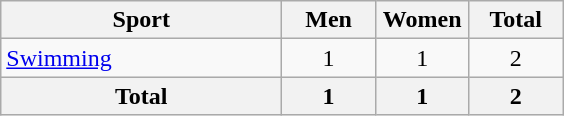<table class="wikitable sortable" style="text-align:center;">
<tr>
<th width=180>Sport</th>
<th width=55>Men</th>
<th width=55>Women</th>
<th width=55>Total</th>
</tr>
<tr>
<td align=left><a href='#'>Swimming</a></td>
<td>1</td>
<td>1</td>
<td>2</td>
</tr>
<tr>
<th>Total</th>
<th>1</th>
<th>1</th>
<th>2</th>
</tr>
</table>
